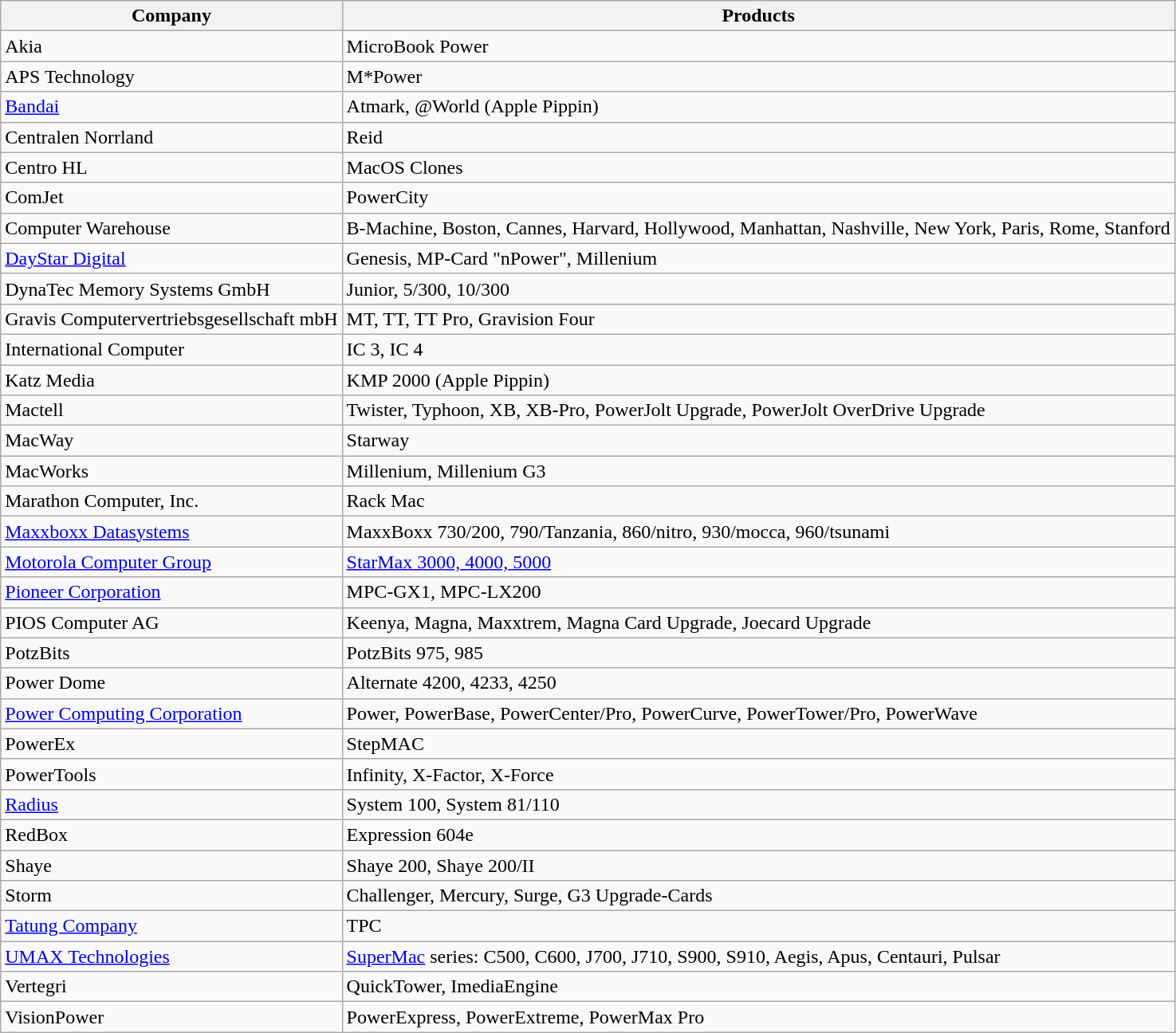<table class="wikitable">
<tr>
<th>Company</th>
<th>Products</th>
</tr>
<tr>
<td>Akia</td>
<td>MicroBook Power</td>
</tr>
<tr>
<td>APS Technology</td>
<td>M*Power</td>
</tr>
<tr>
<td><a href='#'>Bandai</a></td>
<td>Atmark, @World (Apple Pippin)</td>
</tr>
<tr>
<td>Centralen Norrland</td>
<td>Reid</td>
</tr>
<tr>
<td>Centro HL</td>
<td>MacOS Clones</td>
</tr>
<tr>
<td>ComJet</td>
<td>PowerCity</td>
</tr>
<tr>
<td>Computer Warehouse</td>
<td>B-Machine, Boston, Cannes, Harvard, Hollywood,  Manhattan, Nashville, New York, Paris, Rome, Stanford</td>
</tr>
<tr>
<td><a href='#'>DayStar Digital</a></td>
<td>Genesis, MP-Card "nPower", Millenium</td>
</tr>
<tr>
<td>DynaTec Memory Systems GmbH</td>
<td>Junior, 5/300, 10/300</td>
</tr>
<tr>
<td>Gravis Computervertriebsgesellschaft mbH</td>
<td>MT, TT, TT Pro, Gravision Four</td>
</tr>
<tr>
<td>International Computer</td>
<td>IC 3, IC 4</td>
</tr>
<tr>
<td>Katz Media</td>
<td>KMP 2000 (Apple Pippin)</td>
</tr>
<tr>
<td>Mactell</td>
<td>Twister, Typhoon, XB, XB-Pro, PowerJolt Upgrade,  PowerJolt OverDrive Upgrade</td>
</tr>
<tr>
<td>MacWay</td>
<td>Starway</td>
</tr>
<tr>
<td>MacWorks</td>
<td>Millenium, Millenium G3</td>
</tr>
<tr>
<td>Marathon Computer, Inc.</td>
<td>Rack Mac</td>
</tr>
<tr>
<td><a href='#'>Maxxboxx Datasystems</a></td>
<td>MaxxBoxx 730/200, 790/Tanzania, 860/nitro,  930/mocca, 960/tsunami</td>
</tr>
<tr>
<td><a href='#'>Motorola Computer Group</a></td>
<td><a href='#'>StarMax 3000, 4000, 5000</a></td>
</tr>
<tr>
<td><a href='#'>Pioneer Corporation</a></td>
<td>MPC-GX1, MPC-LX200</td>
</tr>
<tr>
<td>PIOS Computer AG</td>
<td>Keenya, Magna, Maxxtrem, Magna Card Upgrade, Joecard Upgrade</td>
</tr>
<tr>
<td>PotzBits</td>
<td>PotzBits 975, 985</td>
</tr>
<tr>
<td>Power Dome</td>
<td>Alternate 4200, 4233, 4250</td>
</tr>
<tr>
<td><a href='#'>Power Computing Corporation</a></td>
<td>Power, PowerBase, PowerCenter/Pro, PowerCurve,  PowerTower/Pro, PowerWave</td>
</tr>
<tr>
<td>PowerEx</td>
<td>StepMAC</td>
</tr>
<tr>
<td>PowerTools</td>
<td>Infinity, X-Factor, X-Force</td>
</tr>
<tr>
<td><a href='#'>Radius</a></td>
<td>System 100, System 81/110</td>
</tr>
<tr>
<td>RedBox</td>
<td>Expression 604e</td>
</tr>
<tr>
<td>Shaye</td>
<td>Shaye 200, Shaye 200/II</td>
</tr>
<tr>
<td>Storm</td>
<td>Challenger, Mercury, Surge, G3 Upgrade-Cards</td>
</tr>
<tr>
<td><a href='#'>Tatung Company</a></td>
<td>TPC</td>
</tr>
<tr>
<td><a href='#'>UMAX Technologies</a></td>
<td><a href='#'>SuperMac</a> series: C500, C600, J700, J710, S900, S910, Aegis, Apus, Centauri, Pulsar</td>
</tr>
<tr>
<td>Vertegri</td>
<td>QuickTower, ImediaEngine</td>
</tr>
<tr>
<td>VisionPower</td>
<td>PowerExpress, PowerExtreme, PowerMax Pro</td>
</tr>
</table>
